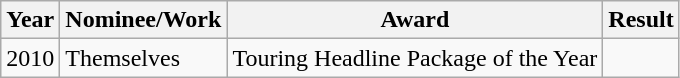<table class="wikitable">
<tr>
<th>Year</th>
<th>Nominee/Work</th>
<th>Award</th>
<th>Result</th>
</tr>
<tr>
<td>2010</td>
<td>Themselves</td>
<td>Touring Headline Package of the Year</td>
<td></td>
</tr>
</table>
